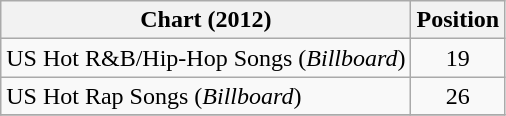<table class="wikitable">
<tr>
<th scope="col">Chart (2012)</th>
<th scope="col">Position</th>
</tr>
<tr>
<td>US Hot R&B/Hip-Hop Songs (<em>Billboard</em>)</td>
<td style="text-align:center;">19</td>
</tr>
<tr>
<td>US Hot Rap Songs (<em>Billboard</em>)</td>
<td style="text-align:center;">26</td>
</tr>
<tr>
</tr>
</table>
